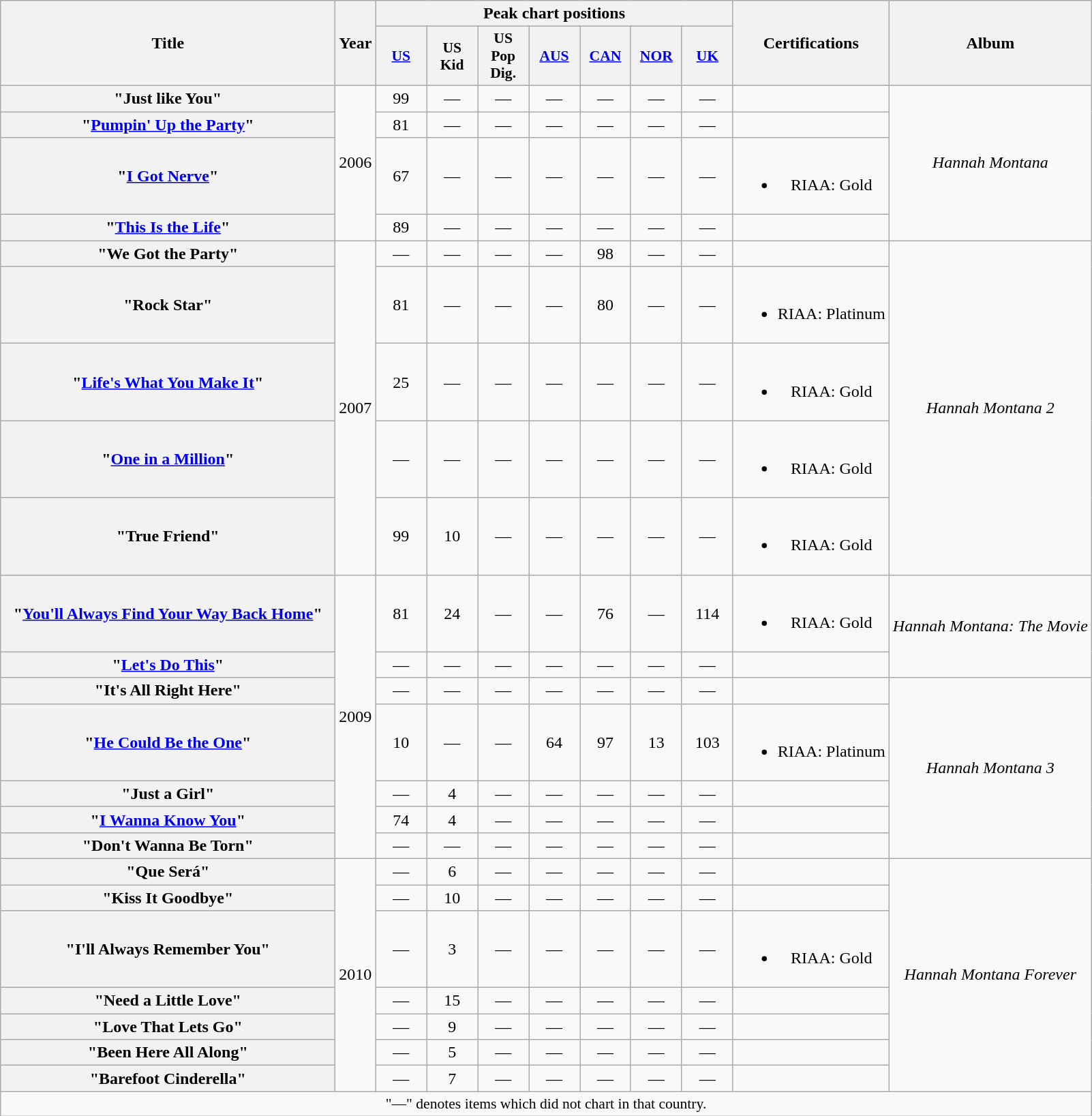<table class="wikitable plainrowheaders" style="text-align:center;">
<tr>
<th scope="col" rowspan="2" style="width:20em;">Title</th>
<th scope="col" rowspan="2">Year</th>
<th scope="col" colspan="7">Peak chart positions</th>
<th scope="col" rowspan="2">Certifications</th>
<th scope="col" rowspan="2">Album</th>
</tr>
<tr>
<th scope="col" style="width:3em;font-size:90%;"><a href='#'>US</a><br></th>
<th scope="col" style="width:3em;font-size:90%;">US<br>Kid<br></th>
<th scope="col" style="width:3em;font-size:90%;">US<br>Pop Dig.<br></th>
<th scope="col" style="width:3em;font-size:90%;"><a href='#'>AUS</a><br></th>
<th scope="col" style="width:3em;font-size:90%;"><a href='#'>CAN</a><br></th>
<th scope="col" style="width:3em;font-size:90%;"><a href='#'>NOR</a><br></th>
<th scope="col" style="width:3em;font-size:90%;"><a href='#'>UK</a><br></th>
</tr>
<tr>
<th scope="row">"Just like You"</th>
<td rowspan="4">2006</td>
<td>99</td>
<td>—</td>
<td>—</td>
<td>—</td>
<td>—</td>
<td>—</td>
<td>—</td>
<td></td>
<td rowspan="4"><em>Hannah Montana</em></td>
</tr>
<tr>
<th scope="row">"<a href='#'>Pumpin' Up the Party</a>"</th>
<td>81</td>
<td>—</td>
<td>—</td>
<td>—</td>
<td>—</td>
<td>—</td>
<td>—</td>
<td></td>
</tr>
<tr>
<th scope="row">"<a href='#'>I Got Nerve</a>"</th>
<td>67</td>
<td>—</td>
<td>—</td>
<td>—</td>
<td>—</td>
<td>—</td>
<td>—</td>
<td><br><ul><li>RIAA: Gold</li></ul></td>
</tr>
<tr>
<th scope="row">"<a href='#'>This Is the Life</a>"</th>
<td>89</td>
<td>—</td>
<td>—</td>
<td>—</td>
<td>—</td>
<td>—</td>
<td>—</td>
<td></td>
</tr>
<tr>
<th scope="row">"We Got the Party"</th>
<td rowspan="5">2007</td>
<td>—</td>
<td>—</td>
<td>—</td>
<td>—</td>
<td>98</td>
<td>—</td>
<td>—</td>
<td></td>
<td rowspan="5"><em>Hannah Montana 2</em></td>
</tr>
<tr>
<th scope="row">"Rock Star"</th>
<td>81</td>
<td>—</td>
<td>—</td>
<td>—</td>
<td>80</td>
<td>—</td>
<td>—</td>
<td><br><ul><li>RIAA: Platinum</li></ul></td>
</tr>
<tr>
<th scope="row">"<a href='#'>Life's What You Make It</a>"</th>
<td>25</td>
<td>—</td>
<td>—</td>
<td>—</td>
<td>—</td>
<td>—</td>
<td>—</td>
<td><br><ul><li>RIAA: Gold</li></ul></td>
</tr>
<tr>
<th scope="row">"<a href='#'>One in a Million</a>"</th>
<td>—</td>
<td>—</td>
<td>—</td>
<td>—</td>
<td>—</td>
<td>—</td>
<td>—</td>
<td><br><ul><li>RIAA: Gold</li></ul></td>
</tr>
<tr>
<th scope="row">"True Friend"</th>
<td>99</td>
<td>10</td>
<td>—</td>
<td>—</td>
<td>—</td>
<td>—</td>
<td>—</td>
<td><br><ul><li>RIAA: Gold</li></ul></td>
</tr>
<tr>
<th scope="row">"<a href='#'>You'll Always Find Your Way Back Home</a>"</th>
<td rowspan="7">2009</td>
<td>81</td>
<td>24</td>
<td>—</td>
<td>—</td>
<td>76</td>
<td>—</td>
<td>114</td>
<td><br><ul><li>RIAA: Gold</li></ul></td>
<td rowspan="2"><em>Hannah Montana: The Movie</em></td>
</tr>
<tr>
<th scope="row">"<a href='#'>Let's Do This</a>"</th>
<td>—</td>
<td>—</td>
<td>—</td>
<td>—</td>
<td>—</td>
<td>—</td>
<td>—</td>
<td></td>
</tr>
<tr>
<th scope="row">"It's All Right Here"</th>
<td>—</td>
<td>—</td>
<td>—</td>
<td>—</td>
<td>—</td>
<td>—</td>
<td>—</td>
<td></td>
<td rowspan="5"><em>Hannah Montana 3</em></td>
</tr>
<tr>
<th scope="row">"<a href='#'>He Could Be the One</a>"</th>
<td>10</td>
<td>—</td>
<td>—</td>
<td>64</td>
<td>97</td>
<td>13</td>
<td>103</td>
<td><br><ul><li>RIAA: Platinum</li></ul></td>
</tr>
<tr>
<th scope="row">"Just a Girl"</th>
<td>—</td>
<td>4</td>
<td>—</td>
<td>—</td>
<td>—</td>
<td>—</td>
<td>—</td>
<td></td>
</tr>
<tr>
<th scope="row">"<a href='#'>I Wanna Know You</a>"<br></th>
<td>74</td>
<td>4</td>
<td>—</td>
<td>—</td>
<td>—</td>
<td>—</td>
<td>—</td>
<td></td>
</tr>
<tr>
<th scope="row">"Don't Wanna Be Torn"</th>
<td>—</td>
<td>—</td>
<td>—</td>
<td>—</td>
<td>—</td>
<td>—</td>
<td>—</td>
<td></td>
</tr>
<tr>
<th scope="row">"Que Será"</th>
<td rowspan="7">2010</td>
<td>—</td>
<td>6</td>
<td>—</td>
<td>—</td>
<td>—</td>
<td>—</td>
<td>—</td>
<td></td>
<td rowspan="7"><em>Hannah Montana Forever</em></td>
</tr>
<tr>
<th scope="row">"Kiss It Goodbye"</th>
<td>—</td>
<td>10</td>
<td>—</td>
<td>—</td>
<td>—</td>
<td>—</td>
<td>—</td>
<td></td>
</tr>
<tr>
<th scope="row">"I'll Always Remember You"</th>
<td>—</td>
<td>3</td>
<td>—</td>
<td>—</td>
<td>—</td>
<td>—</td>
<td>—</td>
<td><br><ul><li>RIAA: Gold</li></ul></td>
</tr>
<tr>
<th scope="row">"Need a Little Love"<br></th>
<td>—</td>
<td>15</td>
<td>—</td>
<td>—</td>
<td>—</td>
<td>—</td>
<td>—</td>
<td></td>
</tr>
<tr>
<th scope="row">"Love That Lets Go"<br></th>
<td>—</td>
<td>9</td>
<td>—</td>
<td>—</td>
<td>—</td>
<td>—</td>
<td>—</td>
<td></td>
</tr>
<tr>
<th scope="row">"Been Here All Along"</th>
<td>—</td>
<td>5</td>
<td>—</td>
<td>—</td>
<td>—</td>
<td>—</td>
<td>—</td>
<td></td>
</tr>
<tr>
<th scope="row">"Barefoot Cinderella"</th>
<td>—</td>
<td>7</td>
<td>—</td>
<td>—</td>
<td>—</td>
<td>—</td>
<td>—</td>
<td></td>
</tr>
<tr>
<td colspan="11" style="text-align:center; font-size:90%;">"—" denotes items which did not chart in that country.</td>
</tr>
</table>
